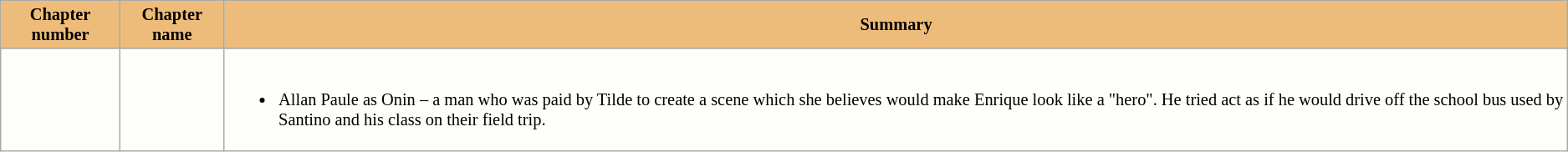<table class="wikitable" style=" background:#FEFEFA; font-size: 85%;">
<tr>
<th style="background:#EEBC7A ;">Chapter number</th>
<th style="background:#EEBC7A; ">Chapter name</th>
<th style="background:#EEBC7A;">Summary</th>
</tr>
<tr>
<td></td>
<td></td>
<td><br><ul><li>Allan Paule as Onin – a man who was paid by Tilde to create a scene which she believes would make Enrique look like a "hero". He tried act as if he would drive off the school bus used by Santino and his class on their field trip.</li></ul></td>
</tr>
</table>
